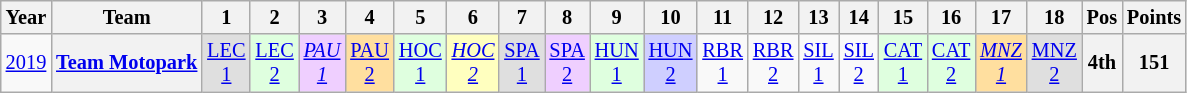<table class="wikitable" style="text-align:center; font-size:85%">
<tr>
<th>Year</th>
<th>Team</th>
<th>1</th>
<th>2</th>
<th>3</th>
<th>4</th>
<th>5</th>
<th>6</th>
<th>7</th>
<th>8</th>
<th>9</th>
<th>10</th>
<th>11</th>
<th>12</th>
<th>13</th>
<th>14</th>
<th>15</th>
<th>16</th>
<th>17</th>
<th>18</th>
<th>Pos</th>
<th>Points</th>
</tr>
<tr>
<td><a href='#'>2019</a></td>
<th nowrap><a href='#'>Team Motopark</a></th>
<td style="background:#DFDFDF;"><a href='#'>LEC<br>1</a><br></td>
<td style="background:#DFFFDF;"><a href='#'>LEC<br>2</a><br></td>
<td style="background:#EFCFFF;"><em><a href='#'>PAU<br>1</a></em><br></td>
<td style="background:#FFDF9F;"><a href='#'>PAU<br>2</a><br></td>
<td style="background:#DFFFDF;"><a href='#'>HOC<br>1</a><br></td>
<td style="background:#FFFFBF;"><em><a href='#'>HOC<br>2</a></em><br></td>
<td style="background:#DFDFDF;"><a href='#'>SPA<br>1</a><br></td>
<td style="background:#EFCFFF;"><a href='#'>SPA<br>2</a><br></td>
<td style="background:#DFFFDF;"><a href='#'>HUN<br>1</a><br></td>
<td style="background:#CFCFFF;"><a href='#'>HUN<br>2</a><br></td>
<td><a href='#'>RBR<br>1</a></td>
<td><a href='#'>RBR<br>2</a></td>
<td><a href='#'>SIL<br>1</a></td>
<td><a href='#'>SIL<br>2</a></td>
<td style="background:#DFFFDF;"><a href='#'>CAT<br>1</a><br></td>
<td style="background:#DFFFDF;"><a href='#'>CAT<br>2</a><br></td>
<td style="background:#FFDF9F;"><em><a href='#'>MNZ<br>1</a></em><br></td>
<td style="background:#DFDFDF;"><a href='#'>MNZ<br>2</a><br></td>
<th>4th</th>
<th>151</th>
</tr>
</table>
